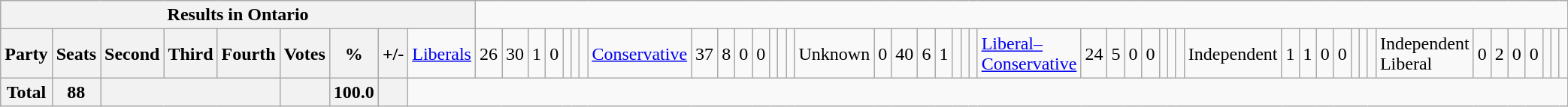<table class="wikitable">
<tr>
<th colspan=10>Results in Ontario</th>
</tr>
<tr>
<th colspan=2>Party</th>
<th>Seats</th>
<th>Second</th>
<th>Third</th>
<th>Fourth</th>
<th>Votes</th>
<th>%</th>
<th>+/-<br></th>
<td><a href='#'>Liberals</a></td>
<td align="right">26</td>
<td align="right">30</td>
<td align="right">1</td>
<td align="right">0</td>
<td align="right"></td>
<td align="right"></td>
<td align="right"><br></td>
<td><a href='#'>Conservative</a></td>
<td align="right">37</td>
<td align="right">8</td>
<td align="right">0</td>
<td align="right">0</td>
<td align="right"></td>
<td align="right"></td>
<td align="right"><br></td>
<td>Unknown</td>
<td align="right">0</td>
<td align="right">40</td>
<td align="right">6</td>
<td align="right">1</td>
<td align="right"></td>
<td align="right"></td>
<td align="right"><br></td>
<td><a href='#'>Liberal–Conservative</a></td>
<td align="right">24</td>
<td align="right">5</td>
<td align="right">0</td>
<td align="right">0</td>
<td align="right"></td>
<td align="right"></td>
<td align="right"><br></td>
<td>Independent</td>
<td align="right">1</td>
<td align="right">1</td>
<td align="right">0</td>
<td align="right">0</td>
<td align="right"></td>
<td align="right"></td>
<td align="right"><br></td>
<td>Independent Liberal</td>
<td align="right">0</td>
<td align="right">2</td>
<td align="right">0</td>
<td align="right">0</td>
<td align="right"></td>
<td align="right"></td>
<td align="right"></td>
</tr>
<tr>
<th colspan="2">Total</th>
<th>88</th>
<th colspan="3"></th>
<th></th>
<th>100.0</th>
<th></th>
</tr>
</table>
